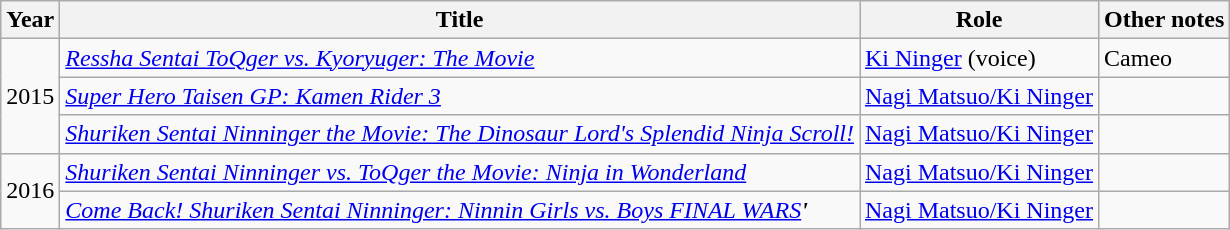<table class="wikitable">
<tr>
<th>Year</th>
<th>Title</th>
<th>Role</th>
<th>Other notes</th>
</tr>
<tr>
<td rowspan="3">2015</td>
<td><em><a href='#'>Ressha Sentai ToQger vs. Kyoryuger: The Movie</a></em></td>
<td><a href='#'>Ki Ninger</a> (voice)</td>
<td>Cameo</td>
</tr>
<tr>
<td><em><a href='#'>Super Hero Taisen GP: Kamen Rider 3</a></em></td>
<td><a href='#'>Nagi Matsuo/Ki Ninger</a></td>
<td></td>
</tr>
<tr>
<td><em><a href='#'>Shuriken Sentai Ninninger the Movie: The Dinosaur Lord's Splendid Ninja Scroll!</a></em></td>
<td><a href='#'>Nagi Matsuo/Ki Ninger</a></td>
<td></td>
</tr>
<tr>
<td rowspan="2">2016</td>
<td><em><a href='#'>Shuriken Sentai Ninninger vs. ToQger the Movie: Ninja in Wonderland</a></em></td>
<td><a href='#'>Nagi Matsuo/Ki Ninger</a></td>
<td></td>
</tr>
<tr>
<td><em><a href='#'>Come Back! Shuriken Sentai Ninninger: Ninnin Girls vs. Boys FINAL WARS</a><strong>'</td>
<td><a href='#'>Nagi Matsuo/Ki Ninger</a></td>
<td></td>
</tr>
</table>
